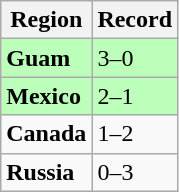<table class="wikitable">
<tr>
<th>Region</th>
<th>Record</th>
</tr>
<tr bgcolor=#bbffbb>
<td><strong>Guam</strong></td>
<td>3–0</td>
</tr>
<tr bgcolor=#bbffbb>
<td><strong>Mexico</strong></td>
<td>2–1</td>
</tr>
<tr>
<td><strong>Canada</strong></td>
<td>1–2</td>
</tr>
<tr>
<td><strong>Russia</strong></td>
<td>0–3</td>
</tr>
</table>
